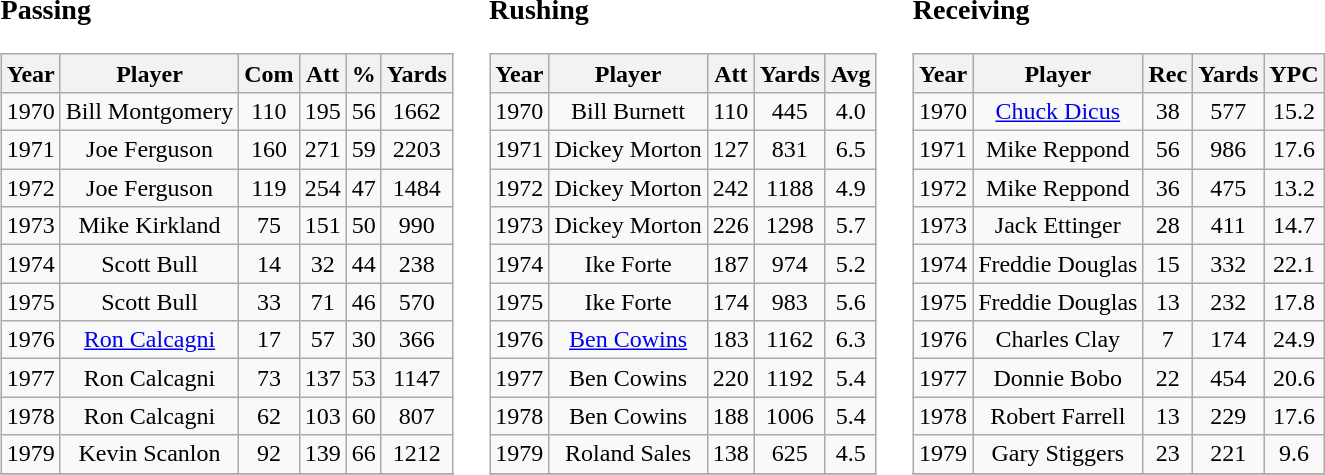<table border="0" cellpadding="3">
<tr>
<td valign="top"><br><h3>Passing</h3><table class="wikitable" style="text-align: center;">
<tr>
<th>Year</th>
<th>Player</th>
<th>Com</th>
<th>Att</th>
<th>%</th>
<th>Yards</th>
</tr>
<tr>
<td>1970</td>
<td>Bill Montgomery</td>
<td>110</td>
<td>195</td>
<td>56</td>
<td>1662</td>
</tr>
<tr>
<td>1971</td>
<td>Joe Ferguson</td>
<td>160</td>
<td>271</td>
<td>59</td>
<td>2203</td>
</tr>
<tr>
<td>1972</td>
<td>Joe Ferguson</td>
<td>119</td>
<td>254</td>
<td>47</td>
<td>1484</td>
</tr>
<tr>
<td>1973</td>
<td>Mike Kirkland</td>
<td>75</td>
<td>151</td>
<td>50</td>
<td>990</td>
</tr>
<tr>
<td>1974</td>
<td>Scott Bull</td>
<td>14</td>
<td>32</td>
<td>44</td>
<td>238</td>
</tr>
<tr>
<td>1975</td>
<td>Scott Bull</td>
<td>33</td>
<td>71</td>
<td>46</td>
<td>570</td>
</tr>
<tr>
<td>1976</td>
<td><a href='#'>Ron Calcagni</a></td>
<td>17</td>
<td>57</td>
<td>30</td>
<td>366</td>
</tr>
<tr>
<td>1977</td>
<td>Ron Calcagni</td>
<td>73</td>
<td>137</td>
<td>53</td>
<td>1147</td>
</tr>
<tr>
<td>1978</td>
<td>Ron Calcagni</td>
<td>62</td>
<td>103</td>
<td>60</td>
<td>807</td>
</tr>
<tr>
<td>1979</td>
<td>Kevin Scanlon</td>
<td>92</td>
<td>139</td>
<td>66</td>
<td>1212</td>
</tr>
<tr>
</tr>
</table>
</td>
<td valign="top"><br><h3>Rushing</h3><table class="wikitable" style="text-align: center;">
<tr>
<th>Year</th>
<th>Player</th>
<th>Att</th>
<th>Yards</th>
<th>Avg</th>
</tr>
<tr>
<td>1970</td>
<td>Bill Burnett</td>
<td>110</td>
<td>445</td>
<td>4.0</td>
</tr>
<tr>
<td>1971</td>
<td>Dickey Morton</td>
<td>127</td>
<td>831</td>
<td>6.5</td>
</tr>
<tr>
<td>1972</td>
<td>Dickey Morton</td>
<td>242</td>
<td>1188</td>
<td>4.9</td>
</tr>
<tr>
<td>1973</td>
<td>Dickey Morton</td>
<td>226</td>
<td>1298</td>
<td>5.7</td>
</tr>
<tr>
<td>1974</td>
<td>Ike Forte</td>
<td>187</td>
<td>974</td>
<td>5.2</td>
</tr>
<tr>
<td>1975</td>
<td>Ike Forte</td>
<td>174</td>
<td>983</td>
<td>5.6</td>
</tr>
<tr>
<td>1976</td>
<td><a href='#'>Ben Cowins</a></td>
<td>183</td>
<td>1162</td>
<td>6.3</td>
</tr>
<tr>
<td>1977</td>
<td>Ben Cowins</td>
<td>220</td>
<td>1192</td>
<td>5.4</td>
</tr>
<tr>
<td>1978</td>
<td>Ben Cowins</td>
<td>188</td>
<td>1006</td>
<td>5.4</td>
</tr>
<tr>
<td>1979</td>
<td>Roland Sales</td>
<td>138</td>
<td>625</td>
<td>4.5</td>
</tr>
<tr>
</tr>
</table>
</td>
<td valign="top"><br><h3>Receiving</h3><table class="wikitable" style="text-align: center;">
<tr>
<th>Year</th>
<th>Player</th>
<th>Rec</th>
<th>Yards</th>
<th>YPC</th>
</tr>
<tr>
<td>1970</td>
<td><a href='#'>Chuck Dicus</a></td>
<td>38</td>
<td>577</td>
<td>15.2</td>
</tr>
<tr>
<td>1971</td>
<td>Mike Reppond</td>
<td>56</td>
<td>986</td>
<td>17.6</td>
</tr>
<tr>
<td>1972</td>
<td>Mike Reppond</td>
<td>36</td>
<td>475</td>
<td>13.2</td>
</tr>
<tr>
<td>1973</td>
<td>Jack Ettinger</td>
<td>28</td>
<td>411</td>
<td>14.7</td>
</tr>
<tr>
<td>1974</td>
<td>Freddie Douglas</td>
<td>15</td>
<td>332</td>
<td>22.1</td>
</tr>
<tr>
<td>1975</td>
<td>Freddie Douglas</td>
<td>13</td>
<td>232</td>
<td>17.8</td>
</tr>
<tr>
<td>1976</td>
<td>Charles Clay</td>
<td>7</td>
<td>174</td>
<td>24.9</td>
</tr>
<tr>
<td>1977</td>
<td>Donnie Bobo</td>
<td>22</td>
<td>454</td>
<td>20.6</td>
</tr>
<tr>
<td>1978</td>
<td>Robert Farrell</td>
<td>13</td>
<td>229</td>
<td>17.6</td>
</tr>
<tr>
<td>1979</td>
<td>Gary Stiggers</td>
<td>23</td>
<td>221</td>
<td>9.6</td>
</tr>
<tr>
</tr>
</table>
</td>
</tr>
</table>
